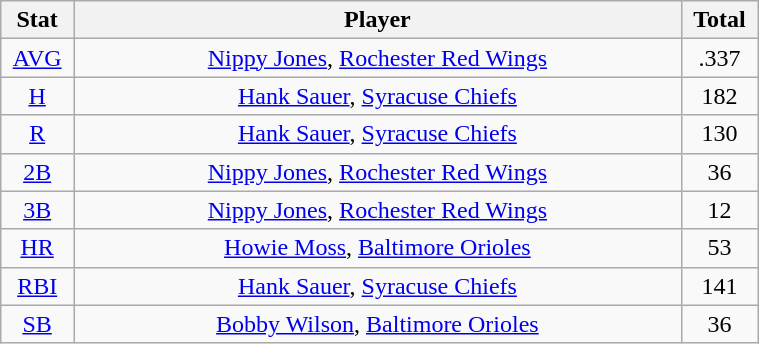<table class="wikitable" width="40%" style="text-align:center;">
<tr>
<th width="5%">Stat</th>
<th width="60%">Player</th>
<th width="5%">Total</th>
</tr>
<tr>
<td><a href='#'>AVG</a></td>
<td><a href='#'>Nippy Jones</a>, <a href='#'>Rochester Red Wings</a></td>
<td>.337</td>
</tr>
<tr>
<td><a href='#'>H</a></td>
<td><a href='#'>Hank Sauer</a>, <a href='#'>Syracuse Chiefs</a></td>
<td>182</td>
</tr>
<tr>
<td><a href='#'>R</a></td>
<td><a href='#'>Hank Sauer</a>, <a href='#'>Syracuse Chiefs</a></td>
<td>130</td>
</tr>
<tr>
<td><a href='#'>2B</a></td>
<td><a href='#'>Nippy Jones</a>, <a href='#'>Rochester Red Wings</a></td>
<td>36</td>
</tr>
<tr>
<td><a href='#'>3B</a></td>
<td><a href='#'>Nippy Jones</a>, <a href='#'>Rochester Red Wings</a></td>
<td>12</td>
</tr>
<tr>
<td><a href='#'>HR</a></td>
<td><a href='#'>Howie Moss</a>, <a href='#'>Baltimore Orioles</a></td>
<td>53</td>
</tr>
<tr>
<td><a href='#'>RBI</a></td>
<td><a href='#'>Hank Sauer</a>, <a href='#'>Syracuse Chiefs</a></td>
<td>141</td>
</tr>
<tr>
<td><a href='#'>SB</a></td>
<td><a href='#'>Bobby Wilson</a>, <a href='#'>Baltimore Orioles</a></td>
<td>36</td>
</tr>
</table>
